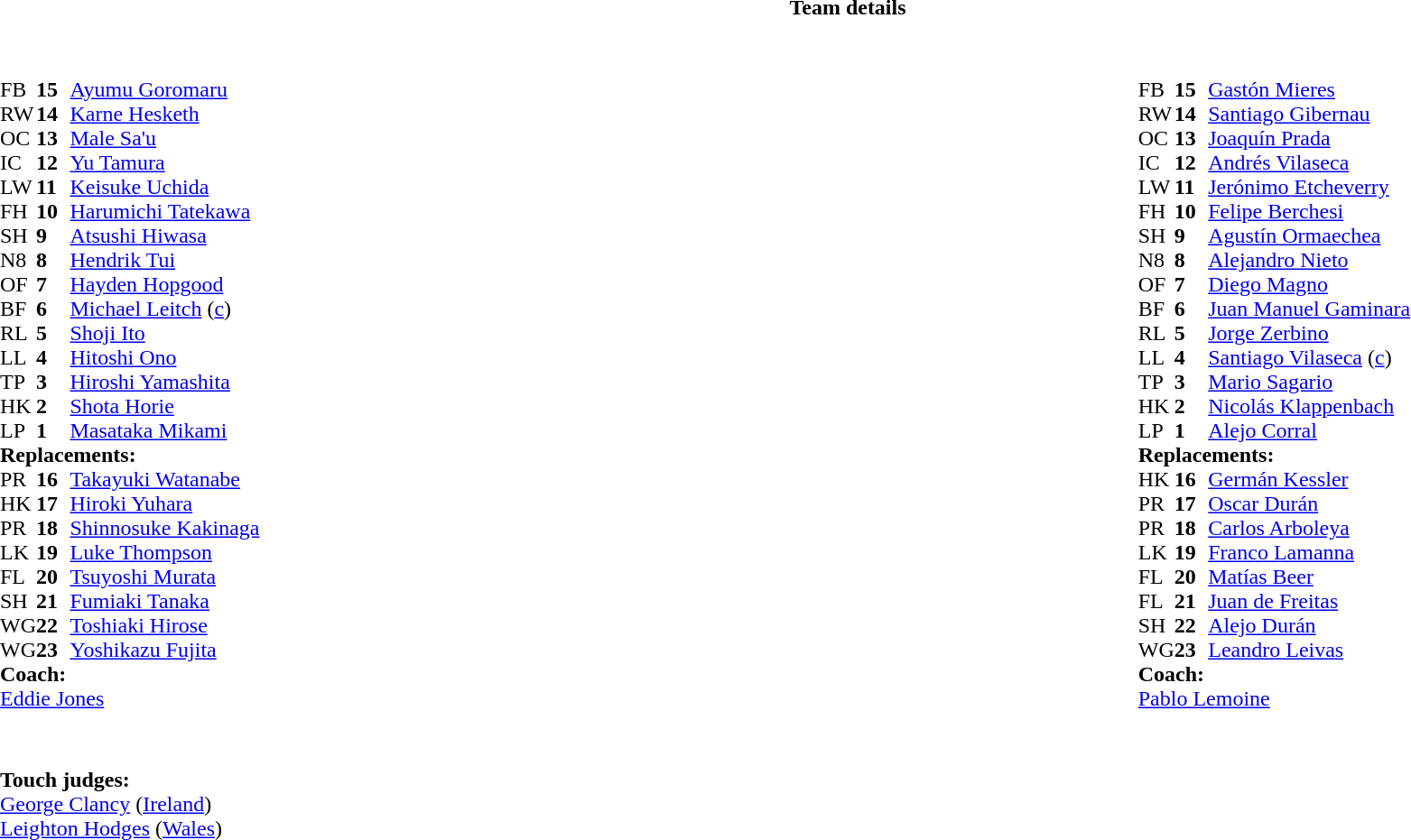<table border="0" width="100%" class="collapsible collapsed">
<tr>
<th>Team details</th>
</tr>
<tr>
<td><br><table style="width:100%;">
<tr>
<td style="vertical-align:top; width:50%"><br><table cellspacing="0" cellpadding="0">
<tr>
<th width="25"></th>
<th width="25"></th>
</tr>
<tr>
<td>FB</td>
<td><strong>15</strong></td>
<td><a href='#'>Ayumu Goromaru</a></td>
</tr>
<tr>
<td>RW</td>
<td><strong>14</strong></td>
<td><a href='#'>Karne Hesketh</a></td>
</tr>
<tr>
<td>OC</td>
<td><strong>13</strong></td>
<td><a href='#'>Male Sa'u</a></td>
</tr>
<tr>
<td>IC</td>
<td><strong>12</strong></td>
<td><a href='#'>Yu Tamura</a></td>
<td></td>
<td></td>
</tr>
<tr>
<td>LW</td>
<td><strong>11</strong></td>
<td><a href='#'>Keisuke Uchida</a></td>
<td></td>
<td></td>
</tr>
<tr>
<td>FH</td>
<td><strong>10</strong></td>
<td><a href='#'>Harumichi Tatekawa</a></td>
</tr>
<tr>
<td>SH</td>
<td><strong>9</strong></td>
<td><a href='#'>Atsushi Hiwasa</a></td>
<td></td>
<td></td>
</tr>
<tr>
<td>N8</td>
<td><strong>8</strong></td>
<td><a href='#'>Hendrik Tui</a></td>
</tr>
<tr>
<td>OF</td>
<td><strong>7</strong></td>
<td><a href='#'>Hayden Hopgood</a></td>
<td></td>
<td></td>
</tr>
<tr>
<td>BF</td>
<td><strong>6</strong></td>
<td><a href='#'>Michael Leitch</a> (<a href='#'>c</a>)</td>
</tr>
<tr>
<td>RL</td>
<td><strong>5</strong></td>
<td><a href='#'>Shoji Ito</a></td>
</tr>
<tr>
<td>LL</td>
<td><strong>4</strong></td>
<td><a href='#'>Hitoshi Ono</a></td>
<td></td>
<td></td>
</tr>
<tr>
<td>TP</td>
<td><strong>3</strong></td>
<td><a href='#'>Hiroshi Yamashita</a></td>
<td></td>
<td></td>
</tr>
<tr>
<td>HK</td>
<td><strong>2</strong></td>
<td><a href='#'>Shota Horie</a></td>
<td></td>
<td></td>
</tr>
<tr>
<td>LP</td>
<td><strong>1</strong></td>
<td><a href='#'>Masataka Mikami</a></td>
<td></td>
<td></td>
</tr>
<tr>
<td colspan=3><strong>Replacements:</strong></td>
</tr>
<tr>
<td>PR</td>
<td><strong>16</strong></td>
<td><a href='#'>Takayuki Watanabe</a></td>
<td></td>
<td></td>
</tr>
<tr>
<td>HK</td>
<td><strong>17</strong></td>
<td><a href='#'>Hiroki Yuhara</a></td>
<td></td>
<td></td>
</tr>
<tr>
<td>PR</td>
<td><strong>18</strong></td>
<td><a href='#'>Shinnosuke Kakinaga</a></td>
<td></td>
<td></td>
</tr>
<tr>
<td>LK</td>
<td><strong>19</strong></td>
<td><a href='#'>Luke Thompson</a></td>
<td></td>
<td></td>
</tr>
<tr>
<td>FL</td>
<td><strong>20</strong></td>
<td><a href='#'>Tsuyoshi Murata</a></td>
<td></td>
<td></td>
</tr>
<tr>
<td>SH</td>
<td><strong>21</strong></td>
<td><a href='#'>Fumiaki Tanaka</a></td>
<td></td>
<td></td>
</tr>
<tr>
<td>WG</td>
<td><strong>22</strong></td>
<td><a href='#'>Toshiaki Hirose</a></td>
<td></td>
<td></td>
</tr>
<tr>
<td>WG</td>
<td><strong>23</strong></td>
<td><a href='#'>Yoshikazu Fujita</a></td>
<td></td>
<td></td>
</tr>
<tr>
<td colspan=3><strong>Coach:</strong></td>
</tr>
<tr>
<td colspan="4"> <a href='#'>Eddie Jones</a></td>
</tr>
</table>
</td>
<td valign="top"></td>
<td style="vertical-align:top; width:50%"><br><table cellspacing="0" cellpadding="0" style="margin:auto">
<tr>
<th width="25"></th>
<th width="25"></th>
</tr>
<tr>
<td>FB</td>
<td><strong>15</strong></td>
<td><a href='#'>Gastón Mieres</a></td>
</tr>
<tr>
<td>RW</td>
<td><strong>14</strong></td>
<td><a href='#'>Santiago Gibernau</a></td>
</tr>
<tr>
<td>OC</td>
<td><strong>13</strong></td>
<td><a href='#'>Joaquín Prada</a></td>
</tr>
<tr>
<td>IC</td>
<td><strong>12</strong></td>
<td><a href='#'>Andrés Vilaseca</a></td>
</tr>
<tr>
<td>LW</td>
<td><strong>11</strong></td>
<td><a href='#'>Jerónimo Etcheverry</a></td>
<td></td>
<td></td>
</tr>
<tr>
<td>FH</td>
<td><strong>10</strong></td>
<td><a href='#'>Felipe Berchesi</a></td>
</tr>
<tr>
<td>SH</td>
<td><strong>9</strong></td>
<td><a href='#'>Agustín Ormaechea</a></td>
<td></td>
<td></td>
</tr>
<tr>
<td>N8</td>
<td><strong>8</strong></td>
<td><a href='#'>Alejandro Nieto</a></td>
<td></td>
<td></td>
</tr>
<tr>
<td>OF</td>
<td><strong>7</strong></td>
<td><a href='#'>Diego Magno</a></td>
<td></td>
<td></td>
</tr>
<tr>
<td>BF</td>
<td><strong>6</strong></td>
<td><a href='#'>Juan Manuel Gaminara</a></td>
</tr>
<tr>
<td>RL</td>
<td><strong>5</strong></td>
<td><a href='#'>Jorge Zerbino</a></td>
<td></td>
<td></td>
</tr>
<tr>
<td>LL</td>
<td><strong>4</strong></td>
<td><a href='#'>Santiago Vilaseca</a> (<a href='#'>c</a>)</td>
</tr>
<tr>
<td>TP</td>
<td><strong>3</strong></td>
<td><a href='#'>Mario Sagario</a></td>
<td></td>
<td></td>
</tr>
<tr>
<td>HK</td>
<td><strong>2</strong></td>
<td><a href='#'>Nicolás Klappenbach</a></td>
<td></td>
<td></td>
</tr>
<tr>
<td>LP</td>
<td><strong>1</strong></td>
<td><a href='#'>Alejo Corral</a></td>
<td></td>
<td></td>
</tr>
<tr>
<td colspan=3><strong>Replacements:</strong></td>
</tr>
<tr>
<td>HK</td>
<td><strong>16</strong></td>
<td><a href='#'>Germán Kessler</a></td>
<td></td>
<td></td>
</tr>
<tr>
<td>PR</td>
<td><strong>17</strong></td>
<td><a href='#'>Oscar Durán</a></td>
<td></td>
<td></td>
</tr>
<tr>
<td>PR</td>
<td><strong>18</strong></td>
<td><a href='#'>Carlos Arboleya</a></td>
<td></td>
<td></td>
</tr>
<tr>
<td>LK</td>
<td><strong>19</strong></td>
<td><a href='#'>Franco Lamanna</a></td>
<td></td>
<td></td>
</tr>
<tr>
<td>FL</td>
<td><strong>20</strong></td>
<td><a href='#'>Matías Beer</a></td>
<td></td>
<td></td>
</tr>
<tr>
<td>FL</td>
<td><strong>21</strong></td>
<td><a href='#'>Juan de Freitas</a></td>
<td></td>
<td></td>
</tr>
<tr>
<td>SH</td>
<td><strong>22</strong></td>
<td><a href='#'>Alejo Durán</a></td>
<td></td>
<td></td>
</tr>
<tr>
<td>WG</td>
<td><strong>23</strong></td>
<td><a href='#'>Leandro Leivas</a></td>
<td></td>
<td></td>
</tr>
<tr>
<td colspan=3><strong>Coach:</strong></td>
</tr>
<tr>
<td colspan="4"> <a href='#'>Pablo Lemoine</a></td>
</tr>
</table>
</td>
</tr>
</table>
<table style="width:100%">
<tr>
<td><br><br><strong>Touch judges:</strong>
<br><a href='#'>George Clancy</a> (<a href='#'>Ireland</a>)
<br><a href='#'>Leighton Hodges</a> (<a href='#'>Wales</a>)</td>
</tr>
</table>
</td>
</tr>
</table>
